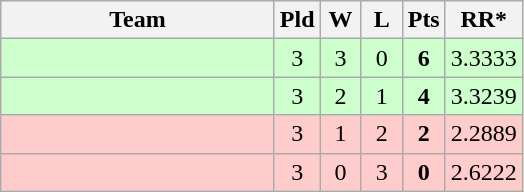<table class="wikitable" border="1" style="text-align:center;">
<tr>
<th width=175>Team</th>
<th width=20 abbr="Played">Pld</th>
<th width=20 abbr="Won">W</th>
<th width=20 abbr="Lost">L</th>
<th width=20 abbr="Points">Pts</th>
<th width=20 abbr="Run rate">RR*</th>
</tr>
<tr style="background:#cfc;">
<td style="text-align:left;"></td>
<td>3</td>
<td>3</td>
<td>0</td>
<td><strong>6</strong></td>
<td>3.3333</td>
</tr>
<tr style="background:#cfc;">
<td style="text-align:left;"></td>
<td>3</td>
<td>2</td>
<td>1</td>
<td><strong>4</strong></td>
<td>3.3239</td>
</tr>
<tr style="background:#fcc;">
<td style="text-align:left;"></td>
<td>3</td>
<td>1</td>
<td>2</td>
<td><strong>2</strong></td>
<td>2.2889</td>
</tr>
<tr style="background:#fcc;">
<td style="text-align:left;"></td>
<td>3</td>
<td>0</td>
<td>3</td>
<td><strong>0</strong></td>
<td>2.6222</td>
</tr>
</table>
